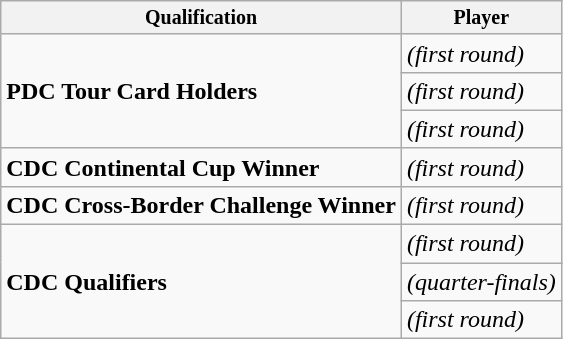<table class="wikitable">
<tr style="font-size:10pt;font-weight:bold">
<th>Qualification</th>
<th>Player</th>
</tr>
<tr>
<td rowspan="3"><strong>PDC Tour Card Holders</strong></td>
<td> <em>(first round)</em></td>
</tr>
<tr>
<td> <em>(first round)</em></td>
</tr>
<tr>
<td> <em>(first round)</em></td>
</tr>
<tr>
<td><strong>CDC Continental Cup Winner</strong></td>
<td> <em>(first round)</em></td>
</tr>
<tr>
<td><strong>CDC Cross-Border Challenge Winner</strong></td>
<td> <em>(first round)</em></td>
</tr>
<tr>
<td rowspan="3"><strong>CDC Qualifiers</strong></td>
<td> <em>(first round)</em></td>
</tr>
<tr>
<td> <em>(quarter-finals)</em></td>
</tr>
<tr>
<td> <em>(first round)</em></td>
</tr>
</table>
